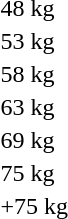<table>
<tr>
<td>48 kg<br></td>
<td></td>
<td></td>
<td></td>
</tr>
<tr>
<td>53 kg<br></td>
<td></td>
<td></td>
<td></td>
</tr>
<tr>
<td>58 kg<br></td>
<td></td>
<td></td>
<td></td>
</tr>
<tr>
<td>63 kg<br></td>
<td></td>
<td></td>
<td></td>
</tr>
<tr>
<td>69 kg<br></td>
<td></td>
<td></td>
<td></td>
</tr>
<tr>
<td>75 kg<br></td>
<td></td>
<td></td>
<td></td>
</tr>
<tr>
<td>+75 kg<br></td>
<td></td>
<td></td>
<td></td>
</tr>
</table>
